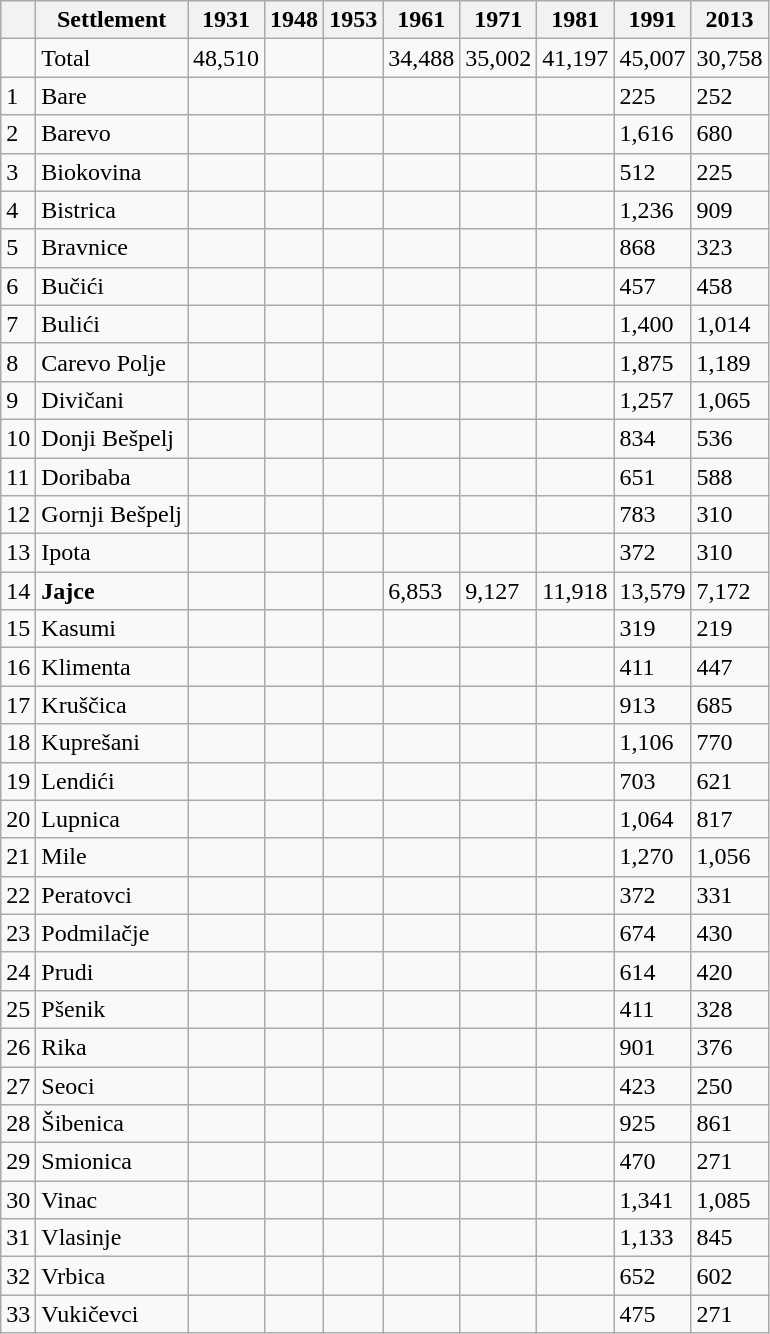<table class="wikitable">
<tr>
<th></th>
<th>Settlement</th>
<th>1931</th>
<th>1948</th>
<th>1953</th>
<th>1961</th>
<th>1971</th>
<th>1981</th>
<th>1991</th>
<th>2013</th>
</tr>
<tr>
<td></td>
<td>Total</td>
<td>48,510</td>
<td></td>
<td></td>
<td>34,488</td>
<td>35,002</td>
<td>41,197</td>
<td>45,007</td>
<td>30,758</td>
</tr>
<tr>
<td>1</td>
<td>Bare</td>
<td></td>
<td></td>
<td></td>
<td></td>
<td></td>
<td></td>
<td>225</td>
<td>252</td>
</tr>
<tr>
<td>2</td>
<td>Barevo</td>
<td></td>
<td></td>
<td></td>
<td></td>
<td></td>
<td></td>
<td>1,616</td>
<td>680</td>
</tr>
<tr>
<td>3</td>
<td>Biokovina</td>
<td></td>
<td></td>
<td></td>
<td></td>
<td></td>
<td></td>
<td>512</td>
<td>225</td>
</tr>
<tr>
<td>4</td>
<td>Bistrica</td>
<td></td>
<td></td>
<td></td>
<td></td>
<td></td>
<td></td>
<td>1,236</td>
<td>909</td>
</tr>
<tr>
<td>5</td>
<td>Bravnice</td>
<td></td>
<td></td>
<td></td>
<td></td>
<td></td>
<td></td>
<td>868</td>
<td>323</td>
</tr>
<tr>
<td>6</td>
<td>Bučići</td>
<td></td>
<td></td>
<td></td>
<td></td>
<td></td>
<td></td>
<td>457</td>
<td>458</td>
</tr>
<tr>
<td>7</td>
<td>Bulići</td>
<td></td>
<td></td>
<td></td>
<td></td>
<td></td>
<td></td>
<td>1,400</td>
<td>1,014</td>
</tr>
<tr>
<td>8</td>
<td>Carevo Polje</td>
<td></td>
<td></td>
<td></td>
<td></td>
<td></td>
<td></td>
<td>1,875</td>
<td>1,189</td>
</tr>
<tr>
<td>9</td>
<td>Divičani</td>
<td></td>
<td></td>
<td></td>
<td></td>
<td></td>
<td></td>
<td>1,257</td>
<td>1,065</td>
</tr>
<tr>
<td>10</td>
<td>Donji Bešpelj</td>
<td></td>
<td></td>
<td></td>
<td></td>
<td></td>
<td></td>
<td>834</td>
<td>536</td>
</tr>
<tr>
<td>11</td>
<td>Doribaba</td>
<td></td>
<td></td>
<td></td>
<td></td>
<td></td>
<td></td>
<td>651</td>
<td>588</td>
</tr>
<tr>
<td>12</td>
<td>Gornji Bešpelj</td>
<td></td>
<td></td>
<td></td>
<td></td>
<td></td>
<td></td>
<td>783</td>
<td>310</td>
</tr>
<tr>
<td>13</td>
<td>Ipota</td>
<td></td>
<td></td>
<td></td>
<td></td>
<td></td>
<td></td>
<td>372</td>
<td>310</td>
</tr>
<tr>
<td>14</td>
<td><strong>Jajce</strong></td>
<td></td>
<td></td>
<td></td>
<td>6,853</td>
<td>9,127</td>
<td>11,918</td>
<td>13,579</td>
<td>7,172</td>
</tr>
<tr>
<td>15</td>
<td>Kasumi</td>
<td></td>
<td></td>
<td></td>
<td></td>
<td></td>
<td></td>
<td>319</td>
<td>219</td>
</tr>
<tr>
<td>16</td>
<td>Klimenta</td>
<td></td>
<td></td>
<td></td>
<td></td>
<td></td>
<td></td>
<td>411</td>
<td>447</td>
</tr>
<tr>
<td>17</td>
<td>Kruščica</td>
<td></td>
<td></td>
<td></td>
<td></td>
<td></td>
<td></td>
<td>913</td>
<td>685</td>
</tr>
<tr>
<td>18</td>
<td>Kuprešani</td>
<td></td>
<td></td>
<td></td>
<td></td>
<td></td>
<td></td>
<td>1,106</td>
<td>770</td>
</tr>
<tr>
<td>19</td>
<td>Lendići</td>
<td></td>
<td></td>
<td></td>
<td></td>
<td></td>
<td></td>
<td>703</td>
<td>621</td>
</tr>
<tr>
<td>20</td>
<td>Lupnica</td>
<td></td>
<td></td>
<td></td>
<td></td>
<td></td>
<td></td>
<td>1,064</td>
<td>817</td>
</tr>
<tr>
<td>21</td>
<td>Mile</td>
<td></td>
<td></td>
<td></td>
<td></td>
<td></td>
<td></td>
<td>1,270</td>
<td>1,056</td>
</tr>
<tr>
<td>22</td>
<td>Peratovci</td>
<td></td>
<td></td>
<td></td>
<td></td>
<td></td>
<td></td>
<td>372</td>
<td>331</td>
</tr>
<tr>
<td>23</td>
<td>Podmilačje</td>
<td></td>
<td></td>
<td></td>
<td></td>
<td></td>
<td></td>
<td>674</td>
<td>430</td>
</tr>
<tr>
<td>24</td>
<td>Prudi</td>
<td></td>
<td></td>
<td></td>
<td></td>
<td></td>
<td></td>
<td>614</td>
<td>420</td>
</tr>
<tr>
<td>25</td>
<td>Pšenik</td>
<td></td>
<td></td>
<td></td>
<td></td>
<td></td>
<td></td>
<td>411</td>
<td>328</td>
</tr>
<tr>
<td>26</td>
<td>Rika</td>
<td></td>
<td></td>
<td></td>
<td></td>
<td></td>
<td></td>
<td>901</td>
<td>376</td>
</tr>
<tr>
<td>27</td>
<td>Seoci</td>
<td></td>
<td></td>
<td></td>
<td></td>
<td></td>
<td></td>
<td>423</td>
<td>250</td>
</tr>
<tr>
<td>28</td>
<td>Šibenica</td>
<td></td>
<td></td>
<td></td>
<td></td>
<td></td>
<td></td>
<td>925</td>
<td>861</td>
</tr>
<tr>
<td>29</td>
<td>Smionica</td>
<td></td>
<td></td>
<td></td>
<td></td>
<td></td>
<td></td>
<td>470</td>
<td>271</td>
</tr>
<tr>
<td>30</td>
<td>Vinac</td>
<td></td>
<td></td>
<td></td>
<td></td>
<td></td>
<td></td>
<td>1,341</td>
<td>1,085</td>
</tr>
<tr>
<td>31</td>
<td>Vlasinje</td>
<td></td>
<td></td>
<td></td>
<td></td>
<td></td>
<td></td>
<td>1,133</td>
<td>845</td>
</tr>
<tr>
<td>32</td>
<td>Vrbica</td>
<td></td>
<td></td>
<td></td>
<td></td>
<td></td>
<td></td>
<td>652</td>
<td>602</td>
</tr>
<tr>
<td>33</td>
<td>Vukičevci</td>
<td></td>
<td></td>
<td></td>
<td></td>
<td></td>
<td></td>
<td>475</td>
<td>271</td>
</tr>
</table>
